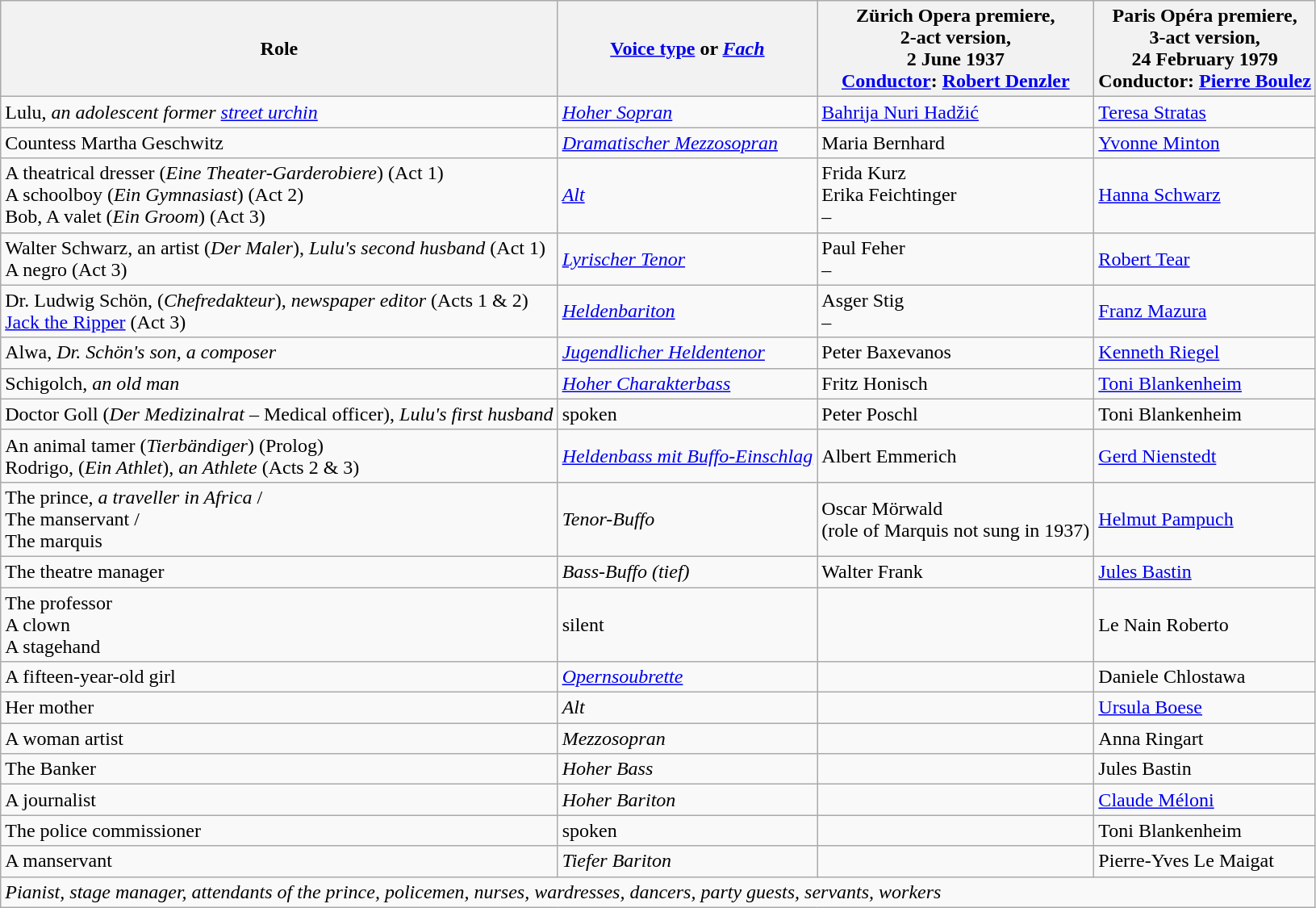<table class="wikitable">
<tr>
<th>Role</th>
<th><a href='#'>Voice type</a> or <em><a href='#'>Fach</a></em></th>
<th>Zürich Opera premiere,<br>2-act version,<br>2 June 1937<br><a href='#'>Conductor</a>: <a href='#'>Robert Denzler</a></th>
<th>Paris Opéra premiere,<br>3-act version,<br>24 February 1979<br>Conductor: <a href='#'>Pierre Boulez</a></th>
</tr>
<tr>
<td>Lulu, <em>an adolescent former <a href='#'>street urchin</a></em></td>
<td><a href='#'><em>Hoher Sopran</em></a></td>
<td><a href='#'>Bahrija Nuri Hadžić</a></td>
<td><a href='#'>Teresa Stratas</a></td>
</tr>
<tr>
<td>Countess Martha Geschwitz</td>
<td><a href='#'><em>Dramatischer Mezzosopran</em></a></td>
<td>Maria Bernhard</td>
<td><a href='#'>Yvonne Minton</a></td>
</tr>
<tr>
<td>A theatrical dresser (<em>Eine Theater-Garderobiere</em>) (Act 1)<br> A schoolboy (<em>Ein Gymnasiast</em>) (Act 2)<br>Bob, A valet (<em>Ein Groom</em>) (Act 3)</td>
<td><a href='#'><em>Alt</em></a></td>
<td>Frida Kurz<br>Erika Feichtinger<br>–</td>
<td><a href='#'>Hanna Schwarz</a></td>
</tr>
<tr>
<td>Walter Schwarz, an artist (<em>Der Maler</em>), <em>Lulu's second husband</em> (Act 1)<br>A negro (Act 3)</td>
<td><a href='#'><em>Lyrischer Tenor</em></a></td>
<td>Paul Feher<br>–</td>
<td><a href='#'>Robert Tear</a></td>
</tr>
<tr>
<td>Dr. Ludwig Schön, (<em>Chefredakteur</em>), <em>newspaper editor</em> (Acts 1 & 2)<br><a href='#'>Jack the Ripper</a> (Act 3)</td>
<td><a href='#'><em>Heldenbariton</em></a></td>
<td>Asger Stig<br>–</td>
<td><a href='#'>Franz Mazura</a></td>
</tr>
<tr>
<td>Alwa, <em>Dr. Schön's son, a composer</em></td>
<td><a href='#'><em>Jugendlicher Heldentenor</em></a></td>
<td>Peter Baxevanos</td>
<td><a href='#'>Kenneth Riegel</a></td>
</tr>
<tr>
<td>Schigolch, <em>an old man</em></td>
<td><a href='#'><em>Hoher Charakterbass</em></a></td>
<td>Fritz Honisch</td>
<td><a href='#'>Toni Blankenheim</a></td>
</tr>
<tr>
<td>Doctor Goll (<em>Der Medizinalrat</em> – Medical officer), <em>Lulu's first husband</em></td>
<td>spoken</td>
<td>Peter Poschl</td>
<td>Toni Blankenheim</td>
</tr>
<tr>
<td>An animal tamer (<em>Tierbändiger</em>) (Prolog)<br>Rodrigo, (<em>Ein Athlet</em>), <em>an Athlete</em> (Acts 2 & 3)</td>
<td><a href='#'><em>Heldenbass mit Buffo-Einschlag</em></a></td>
<td>Albert Emmerich</td>
<td><a href='#'>Gerd Nienstedt</a></td>
</tr>
<tr>
<td>The prince, <em>a traveller in Africa</em> /<br>The manservant /<br>The marquis</td>
<td><em>Tenor-Buffo</em></td>
<td>Oscar Mörwald<br>(role of Marquis not sung in 1937)</td>
<td><a href='#'>Helmut Pampuch</a></td>
</tr>
<tr>
<td>The theatre manager</td>
<td><em>Bass-Buffo (tief)</em></td>
<td>Walter Frank</td>
<td><a href='#'>Jules Bastin</a></td>
</tr>
<tr>
<td>The professor<br>A clown<br>A stagehand</td>
<td>silent</td>
<td></td>
<td>Le Nain Roberto</td>
</tr>
<tr>
<td>A fifteen-year-old girl</td>
<td><a href='#'><em>Opernsoubrette</em></a></td>
<td></td>
<td>Daniele Chlostawa</td>
</tr>
<tr>
<td>Her mother</td>
<td><em>Alt</em></td>
<td></td>
<td><a href='#'>Ursula Boese</a></td>
</tr>
<tr>
<td>A woman artist</td>
<td><em>Mezzosopran</em></td>
<td></td>
<td>Anna Ringart</td>
</tr>
<tr>
<td>The Banker</td>
<td><em>Hoher Bass</em></td>
<td></td>
<td>Jules Bastin</td>
</tr>
<tr>
<td>A journalist</td>
<td><em>Hoher Bariton</em></td>
<td></td>
<td><a href='#'>Claude Méloni</a></td>
</tr>
<tr>
<td>The police commissioner</td>
<td>spoken</td>
<td></td>
<td>Toni Blankenheim</td>
</tr>
<tr>
<td>A manservant</td>
<td><em>Tiefer Bariton</em></td>
<td></td>
<td>Pierre-Yves Le Maigat</td>
</tr>
<tr>
<td colspan="6"><em>Pianist, stage manager, attendants of the prince, policemen, nurses, wardresses, dancers, party guests, servants, workers</em></td>
</tr>
</table>
